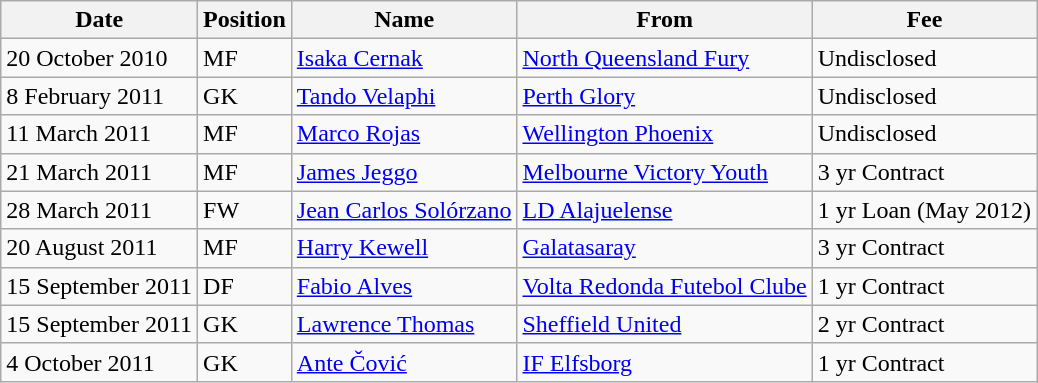<table class="wikitable">
<tr>
<th>Date</th>
<th>Position</th>
<th>Name</th>
<th>From</th>
<th>Fee</th>
</tr>
<tr>
<td>20 October 2010</td>
<td>MF</td>
<td> <a href='#'>Isaka Cernak</a></td>
<td> <a href='#'>North Queensland Fury</a></td>
<td>Undisclosed</td>
</tr>
<tr>
<td>8 February 2011</td>
<td>GK</td>
<td> <a href='#'>Tando Velaphi</a></td>
<td> <a href='#'>Perth Glory</a></td>
<td>Undisclosed</td>
</tr>
<tr>
<td>11 March 2011</td>
<td>MF</td>
<td> <a href='#'>Marco Rojas</a></td>
<td> <a href='#'>Wellington Phoenix</a></td>
<td>Undisclosed</td>
</tr>
<tr>
<td>21 March 2011</td>
<td>MF</td>
<td> <a href='#'>James Jeggo</a></td>
<td> <a href='#'>Melbourne Victory Youth</a></td>
<td>3 yr Contract</td>
</tr>
<tr>
<td>28 March 2011</td>
<td>FW</td>
<td> <a href='#'>Jean Carlos Solórzano</a></td>
<td> <a href='#'>LD Alajuelense</a></td>
<td>1 yr Loan (May 2012)</td>
</tr>
<tr>
<td>20 August 2011</td>
<td>MF</td>
<td> <a href='#'>Harry Kewell</a></td>
<td> <a href='#'>Galatasaray</a></td>
<td>3 yr Contract</td>
</tr>
<tr>
<td>15 September 2011</td>
<td>DF</td>
<td> <a href='#'>Fabio Alves</a></td>
<td> <a href='#'>Volta Redonda Futebol Clube</a></td>
<td>1 yr Contract</td>
</tr>
<tr>
<td>15 September 2011</td>
<td>GK</td>
<td> <a href='#'>Lawrence Thomas</a></td>
<td> <a href='#'>Sheffield United</a></td>
<td>2 yr Contract</td>
</tr>
<tr>
<td>4 October 2011</td>
<td>GK</td>
<td> <a href='#'>Ante Čović</a></td>
<td> <a href='#'>IF Elfsborg</a></td>
<td>1 yr Contract</td>
</tr>
</table>
